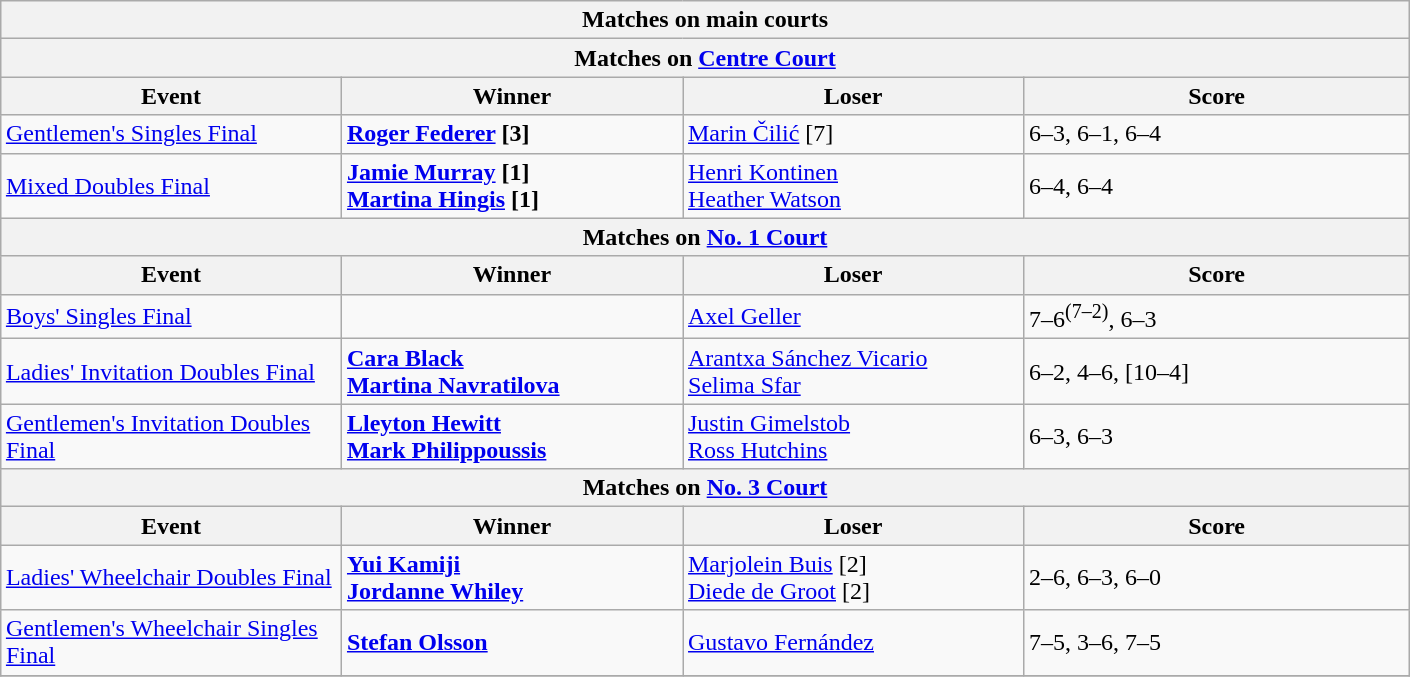<table class="wikitable collapsible uncollapsed" style="margin:auto;">
<tr>
<th colspan="4" style="white-space:nowrap;">Matches on main courts</th>
</tr>
<tr>
<th colspan="4">Matches on <a href='#'>Centre Court</a></th>
</tr>
<tr>
<th width=220>Event</th>
<th width=220>Winner</th>
<th width=220>Loser</th>
<th width=250>Score</th>
</tr>
<tr>
<td><a href='#'>Gentlemen's Singles Final</a></td>
<td> <strong><a href='#'>Roger Federer</a> [3]</strong></td>
<td> <a href='#'>Marin Čilić</a> [7]</td>
<td>6–3, 6–1, 6–4</td>
</tr>
<tr>
<td><a href='#'>Mixed Doubles Final</a></td>
<td> <strong><a href='#'>Jamie Murray</a> [1]</strong> <br>  <strong><a href='#'>Martina Hingis</a> [1]</strong></td>
<td> <a href='#'>Henri Kontinen</a><br>  <a href='#'>Heather Watson</a></td>
<td>6–4, 6–4</td>
</tr>
<tr>
<th colspan="4">Matches on <a href='#'>No. 1 Court</a></th>
</tr>
<tr>
<th width=220>Event</th>
<th width=220>Winner</th>
<th width=220>Loser</th>
<th width=250>Score</th>
</tr>
<tr>
<td><a href='#'>Boys' Singles Final</a></td>
<td></td>
<td> <a href='#'>Axel Geller</a></td>
<td>7–6<sup>(7–2)</sup>, 6–3</td>
</tr>
<tr>
<td><a href='#'>Ladies' Invitation Doubles Final</a></td>
<td> <strong><a href='#'>Cara Black</a></strong> <br>  <strong><a href='#'>Martina Navratilova</a></strong></td>
<td> <a href='#'>Arantxa Sánchez Vicario</a><br> <a href='#'>Selima Sfar</a></td>
<td>6–2, 4–6, [10–4]</td>
</tr>
<tr>
<td><a href='#'>Gentlemen's Invitation Doubles Final</a></td>
<td> <strong><a href='#'>Lleyton Hewitt</a></strong> <br>  <strong><a href='#'>Mark Philippoussis</a></strong></td>
<td> <a href='#'>Justin Gimelstob</a><br>  <a href='#'>Ross Hutchins</a></td>
<td>6–3, 6–3</td>
</tr>
<tr>
<th colspan="4">Matches on <a href='#'>No. 3 Court</a></th>
</tr>
<tr>
<th width=220>Event</th>
<th width=220>Winner</th>
<th width=220>Loser</th>
<th width=250>Score</th>
</tr>
<tr>
<td><a href='#'>Ladies' Wheelchair Doubles Final</a></td>
<td> <strong><a href='#'>Yui Kamiji</a></strong> <br>  <strong><a href='#'>Jordanne Whiley</a></strong></td>
<td> <a href='#'>Marjolein Buis</a> [2] <br>  <a href='#'>Diede de Groot</a> [2]</td>
<td>2–6, 6–3, 6–0</td>
</tr>
<tr>
<td><a href='#'>Gentlemen's Wheelchair Singles Final</a></td>
<td> <strong><a href='#'>Stefan Olsson</a></strong></td>
<td> <a href='#'>Gustavo Fernández</a></td>
<td>7–5, 3–6, 7–5</td>
</tr>
<tr>
</tr>
</table>
